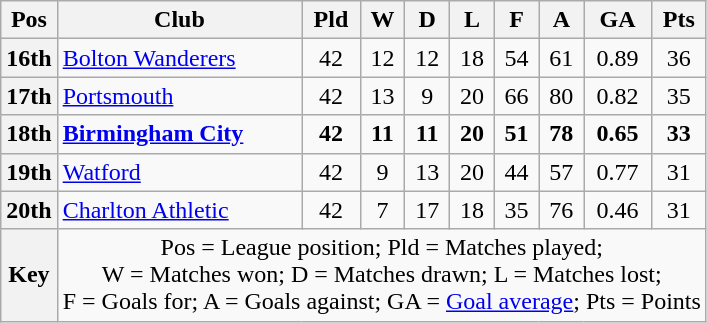<table class="wikitable" style="text-align:center">
<tr>
<th scope="col">Pos</th>
<th scope="col">Club</th>
<th scope="col">Pld</th>
<th scope="col">W</th>
<th scope="col">D</th>
<th scope="col">L</th>
<th scope="col">F</th>
<th scope="col">A</th>
<th scope="col">GA</th>
<th scope="col">Pts</th>
</tr>
<tr>
<th scope="row">16th</th>
<td align="left"><a href='#'>Bolton Wanderers</a></td>
<td>42</td>
<td>12</td>
<td>12</td>
<td>18</td>
<td>54</td>
<td>61</td>
<td>0.89</td>
<td>36</td>
</tr>
<tr>
<th scope="row">17th</th>
<td align="left"><a href='#'>Portsmouth</a></td>
<td>42</td>
<td>13</td>
<td>9</td>
<td>20</td>
<td>66</td>
<td>80</td>
<td>0.82</td>
<td>35</td>
</tr>
<tr style="font-weight:bold">
<th scope="row">18th</th>
<td align="left"><a href='#'>Birmingham City</a></td>
<td>42</td>
<td>11</td>
<td>11</td>
<td>20</td>
<td>51</td>
<td>78</td>
<td>0.65</td>
<td>33</td>
</tr>
<tr>
<th scope="row">19th</th>
<td align="left"><a href='#'>Watford</a></td>
<td>42</td>
<td>9</td>
<td>13</td>
<td>20</td>
<td>44</td>
<td>57</td>
<td>0.77</td>
<td>31</td>
</tr>
<tr>
<th scope="row">20th</th>
<td align="left"><a href='#'>Charlton Athletic</a></td>
<td>42</td>
<td>7</td>
<td>17</td>
<td>18</td>
<td>35</td>
<td>76</td>
<td>0.46</td>
<td>31</td>
</tr>
<tr>
<th scope="row">Key</th>
<td colspan="9">Pos = League position; Pld = Matches played;<br>W = Matches won; D = Matches drawn; L = Matches lost;<br>F = Goals for; A = Goals against; GA = <a href='#'>Goal average</a>; Pts = Points</td>
</tr>
</table>
